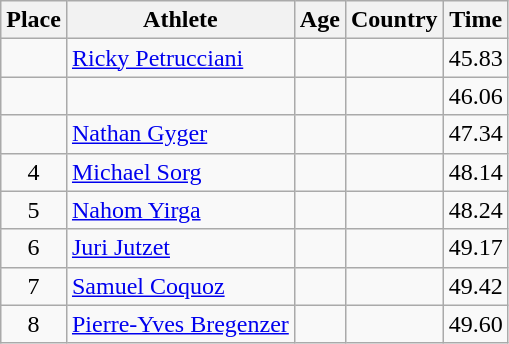<table class="wikitable mw-datatable sortable">
<tr>
<th>Place</th>
<th>Athlete</th>
<th>Age</th>
<th>Country</th>
<th>Time</th>
</tr>
<tr>
<td align=center></td>
<td><a href='#'>Ricky Petrucciani</a></td>
<td></td>
<td></td>
<td>45.83</td>
</tr>
<tr>
<td align=center></td>
<td></td>
<td></td>
<td></td>
<td>46.06</td>
</tr>
<tr>
<td align=center></td>
<td><a href='#'>Nathan Gyger</a></td>
<td></td>
<td></td>
<td>47.34</td>
</tr>
<tr>
<td align=center>4</td>
<td><a href='#'>Michael Sorg</a></td>
<td></td>
<td></td>
<td>48.14</td>
</tr>
<tr>
<td align=center>5</td>
<td><a href='#'>Nahom Yirga</a></td>
<td></td>
<td></td>
<td>48.24</td>
</tr>
<tr>
<td align=center>6</td>
<td><a href='#'>Juri Jutzet</a></td>
<td></td>
<td></td>
<td>49.17</td>
</tr>
<tr>
<td align=center>7</td>
<td><a href='#'>Samuel Coquoz</a></td>
<td></td>
<td></td>
<td>49.42</td>
</tr>
<tr>
<td align=center>8</td>
<td><a href='#'>Pierre-Yves Bregenzer</a></td>
<td></td>
<td></td>
<td>49.60</td>
</tr>
</table>
